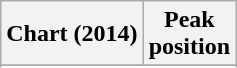<table class="wikitable sortable plainrowheaders">
<tr>
<th scope="col">Chart (2014)</th>
<th scope="col">Peak<br>position</th>
</tr>
<tr>
</tr>
<tr>
</tr>
</table>
